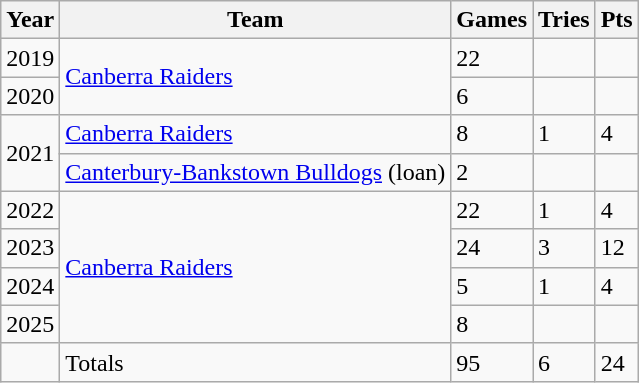<table class="wikitable">
<tr>
<th>Year</th>
<th>Team</th>
<th>Games</th>
<th>Tries</th>
<th>Pts</th>
</tr>
<tr>
<td>2019</td>
<td rowspan="2"> <a href='#'>Canberra Raiders</a></td>
<td>22</td>
<td></td>
<td></td>
</tr>
<tr>
<td>2020</td>
<td>6</td>
<td></td>
<td></td>
</tr>
<tr>
<td rowspan="2">2021</td>
<td> <a href='#'>Canberra Raiders</a></td>
<td>8</td>
<td>1</td>
<td>4</td>
</tr>
<tr>
<td> <a href='#'>Canterbury-Bankstown Bulldogs</a> (loan)</td>
<td>2</td>
<td></td>
<td></td>
</tr>
<tr>
<td>2022</td>
<td rowspan="4"> <a href='#'>Canberra Raiders</a></td>
<td>22</td>
<td>1</td>
<td>4</td>
</tr>
<tr>
<td>2023</td>
<td>24</td>
<td>3</td>
<td>12</td>
</tr>
<tr>
<td>2024</td>
<td>5</td>
<td>1</td>
<td>4</td>
</tr>
<tr>
<td>2025</td>
<td>8</td>
<td></td>
<td></td>
</tr>
<tr>
<td></td>
<td>Totals</td>
<td>95</td>
<td>6</td>
<td>24</td>
</tr>
</table>
